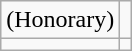<table class="wikitable">
<tr style="vertical-align:top;">
<td> (Honorary)</td>
<td></td>
</tr>
<tr style="vertical-align:top;">
<td></td>
<td></td>
</tr>
</table>
